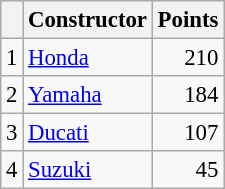<table class="wikitable" style="font-size: 95%;">
<tr>
<th></th>
<th>Constructor</th>
<th>Points</th>
</tr>
<tr>
<td align=center>1</td>
<td> <a href='#'>Honda</a></td>
<td align=right>210</td>
</tr>
<tr>
<td align=center>2</td>
<td> <a href='#'>Yamaha</a></td>
<td align=right>184</td>
</tr>
<tr>
<td align=center>3</td>
<td> <a href='#'>Ducati</a></td>
<td align=right>107</td>
</tr>
<tr>
<td align=center>4</td>
<td> <a href='#'>Suzuki</a></td>
<td align=right>45</td>
</tr>
</table>
